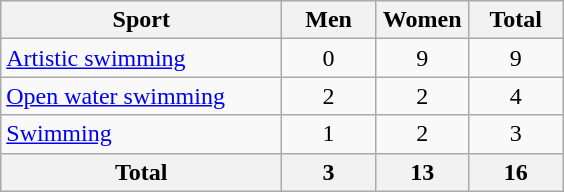<table class="wikitable sortable" style="text-align:center;">
<tr>
<th width=180>Sport</th>
<th width=55>Men</th>
<th width=55>Women</th>
<th width=55>Total</th>
</tr>
<tr>
<td align=left><a href='#'>Artistic swimming</a></td>
<td>0</td>
<td>9</td>
<td>9</td>
</tr>
<tr>
<td align=left><a href='#'>Open water swimming</a></td>
<td>2</td>
<td>2</td>
<td>4</td>
</tr>
<tr>
<td align=left><a href='#'>Swimming</a></td>
<td>1</td>
<td>2</td>
<td>3</td>
</tr>
<tr>
<th>Total</th>
<th>3</th>
<th>13</th>
<th>16</th>
</tr>
</table>
